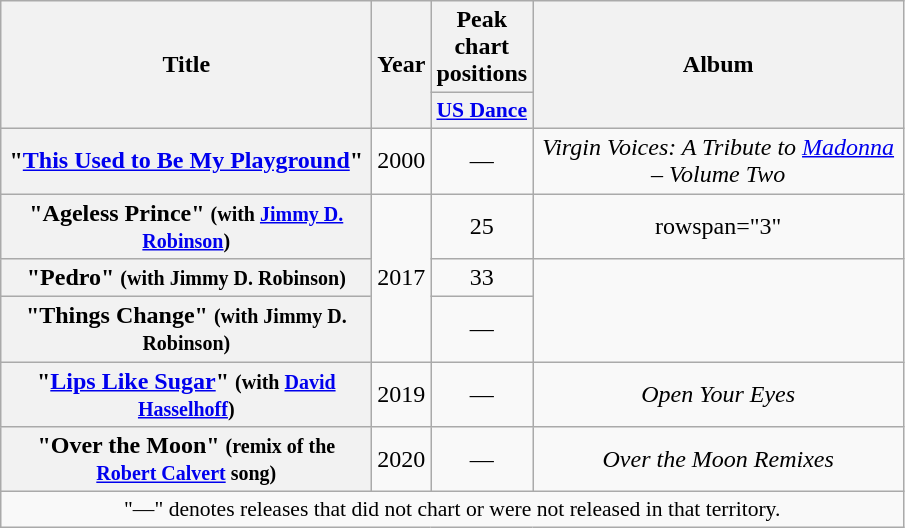<table class="wikitable plainrowheaders" style="text-align:center;">
<tr>
<th rowspan="2" scope="col" style="width:15em;">Title</th>
<th rowspan="2" scope="col">Year</th>
<th>Peak chart positions</th>
<th rowspan="2" style="width:15em;">Album</th>
</tr>
<tr>
<th scope="col" style="width:2em;font-size:90%;"><a href='#'>US Dance</a><br></th>
</tr>
<tr>
<th scope="row">"<a href='#'>This Used to Be My Playground</a>"</th>
<td>2000</td>
<td>—</td>
<td><em>Virgin Voices: A Tribute to <a href='#'>Madonna</a> – Volume Two</em></td>
</tr>
<tr>
<th scope="row">"Ageless Prince" <small>(with <a href='#'>Jimmy D. Robinson</a>)</small></th>
<td rowspan="3">2017</td>
<td>25</td>
<td>rowspan="3" </td>
</tr>
<tr>
<th scope="row">"Pedro" <small>(with Jimmy D. Robinson)</small></th>
<td>33</td>
</tr>
<tr>
<th scope="row">"Things Change" <small>(with Jimmy D. Robinson)</small></th>
<td>—</td>
</tr>
<tr>
<th scope="row">"<a href='#'>Lips Like Sugar</a>" <small>(with <a href='#'>David Hasselhoff</a>)</small></th>
<td>2019</td>
<td>—</td>
<td><em>Open Your Eyes</em></td>
</tr>
<tr>
<th scope="row">"Over the Moon" <small>(remix of the <a href='#'>Robert Calvert</a> song)</small></th>
<td>2020</td>
<td>—</td>
<td><em>Over the Moon Remixes</em></td>
</tr>
<tr>
<td colspan="4" style="font-size:90%">"—" denotes releases that did not chart or were not released in that territory.</td>
</tr>
</table>
